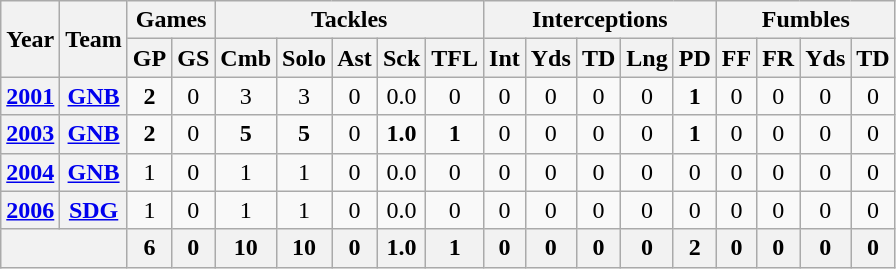<table class="wikitable" style="text-align:center">
<tr>
<th rowspan="2">Year</th>
<th rowspan="2">Team</th>
<th colspan="2">Games</th>
<th colspan="5">Tackles</th>
<th colspan="5">Interceptions</th>
<th colspan="4">Fumbles</th>
</tr>
<tr>
<th>GP</th>
<th>GS</th>
<th>Cmb</th>
<th>Solo</th>
<th>Ast</th>
<th>Sck</th>
<th>TFL</th>
<th>Int</th>
<th>Yds</th>
<th>TD</th>
<th>Lng</th>
<th>PD</th>
<th>FF</th>
<th>FR</th>
<th>Yds</th>
<th>TD</th>
</tr>
<tr>
<th><a href='#'>2001</a></th>
<th><a href='#'>GNB</a></th>
<td><strong>2</strong></td>
<td>0</td>
<td>3</td>
<td>3</td>
<td>0</td>
<td>0.0</td>
<td>0</td>
<td>0</td>
<td>0</td>
<td>0</td>
<td>0</td>
<td><strong>1</strong></td>
<td>0</td>
<td>0</td>
<td>0</td>
<td>0</td>
</tr>
<tr>
<th><a href='#'>2003</a></th>
<th><a href='#'>GNB</a></th>
<td><strong>2</strong></td>
<td>0</td>
<td><strong>5</strong></td>
<td><strong>5</strong></td>
<td>0</td>
<td><strong>1.0</strong></td>
<td><strong>1</strong></td>
<td>0</td>
<td>0</td>
<td>0</td>
<td>0</td>
<td><strong>1</strong></td>
<td>0</td>
<td>0</td>
<td>0</td>
<td>0</td>
</tr>
<tr>
<th><a href='#'>2004</a></th>
<th><a href='#'>GNB</a></th>
<td>1</td>
<td>0</td>
<td>1</td>
<td>1</td>
<td>0</td>
<td>0.0</td>
<td>0</td>
<td>0</td>
<td>0</td>
<td>0</td>
<td>0</td>
<td>0</td>
<td>0</td>
<td>0</td>
<td>0</td>
<td>0</td>
</tr>
<tr>
<th><a href='#'>2006</a></th>
<th><a href='#'>SDG</a></th>
<td>1</td>
<td>0</td>
<td>1</td>
<td>1</td>
<td>0</td>
<td>0.0</td>
<td>0</td>
<td>0</td>
<td>0</td>
<td>0</td>
<td>0</td>
<td>0</td>
<td>0</td>
<td>0</td>
<td>0</td>
<td>0</td>
</tr>
<tr>
<th colspan="2"></th>
<th>6</th>
<th>0</th>
<th>10</th>
<th>10</th>
<th>0</th>
<th>1.0</th>
<th>1</th>
<th>0</th>
<th>0</th>
<th>0</th>
<th>0</th>
<th>2</th>
<th>0</th>
<th>0</th>
<th>0</th>
<th>0</th>
</tr>
</table>
